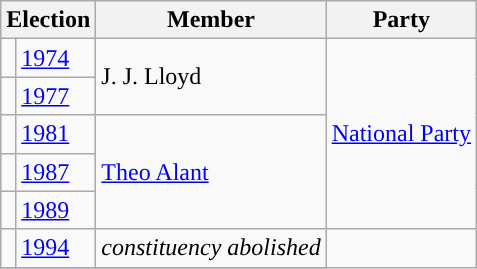<table class="wikitable">
<tr>
<th colspan="2">Election</th>
<th>Member</th>
<th>Party</th>
</tr>
<tr>
<td style="background-color: "></td>
<td><a href='#'>1974</a></td>
<td rowspan="2">J. J. Lloyd</td>
<td rowspan="5"><a href='#'>National Party</a></td>
</tr>
<tr>
<td style="background-color: "></td>
<td><a href='#'>1977</a></td>
</tr>
<tr>
<td style="background-color: "></td>
<td><a href='#'>1981</a></td>
<td rowspan="3"><a href='#'>Theo Alant</a></td>
</tr>
<tr>
<td style="background-color: "></td>
<td><a href='#'>1987</a></td>
</tr>
<tr>
<td style="background-color: "></td>
<td><a href='#'>1989</a></td>
</tr>
<tr>
<td style="background-color: "></td>
<td><a href='#'>1994</a></td>
<td><em>constituency abolished</em></td>
</tr>
<tr>
</tr>
</table>
